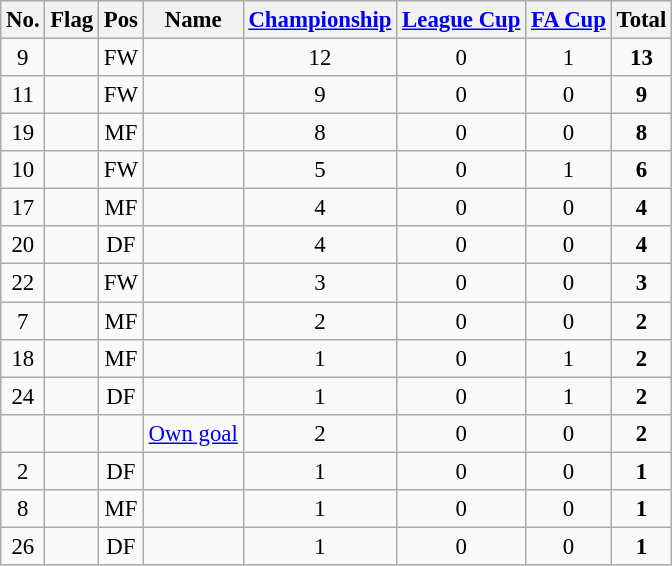<table class="wikitable sortable" style="text-align:center; font-size:95%">
<tr>
<th>No.</th>
<th>Flag</th>
<th>Pos</th>
<th>Name</th>
<th><a href='#'>Championship</a></th>
<th><a href='#'>League Cup</a></th>
<th><a href='#'>FA Cup</a></th>
<th>Total</th>
</tr>
<tr>
<td>9</td>
<td></td>
<td>FW</td>
<td></td>
<td>12</td>
<td>0</td>
<td>1</td>
<td> <strong>13</strong></td>
</tr>
<tr>
<td>11</td>
<td></td>
<td>FW</td>
<td></td>
<td>9</td>
<td>0</td>
<td>0</td>
<td> <strong>9</strong></td>
</tr>
<tr>
<td>19</td>
<td></td>
<td>MF</td>
<td></td>
<td>8</td>
<td>0</td>
<td>0</td>
<td> <strong>8</strong></td>
</tr>
<tr>
<td>10</td>
<td></td>
<td>FW</td>
<td></td>
<td>5</td>
<td>0</td>
<td>1</td>
<td> <strong>6</strong></td>
</tr>
<tr>
<td>17</td>
<td></td>
<td>MF</td>
<td></td>
<td>4</td>
<td>0</td>
<td>0</td>
<td> <strong>4</strong></td>
</tr>
<tr>
<td>20</td>
<td></td>
<td>DF</td>
<td></td>
<td>4</td>
<td>0</td>
<td>0</td>
<td> <strong>4</strong></td>
</tr>
<tr>
<td>22</td>
<td></td>
<td>FW</td>
<td></td>
<td>3</td>
<td>0</td>
<td>0</td>
<td> <strong>3</strong></td>
</tr>
<tr>
<td>7</td>
<td></td>
<td>MF</td>
<td></td>
<td>2</td>
<td>0</td>
<td>0</td>
<td> <strong>2</strong></td>
</tr>
<tr>
<td>18</td>
<td></td>
<td>MF</td>
<td></td>
<td>1</td>
<td>0</td>
<td>1</td>
<td> <strong>2</strong></td>
</tr>
<tr>
<td>24</td>
<td></td>
<td>DF</td>
<td></td>
<td>1</td>
<td>0</td>
<td>1</td>
<td> <strong>2</strong></td>
</tr>
<tr>
<td></td>
<td></td>
<td></td>
<td><a href='#'>Own goal</a></td>
<td>2</td>
<td>0</td>
<td>0</td>
<td> <strong>2</strong></td>
</tr>
<tr>
<td>2</td>
<td></td>
<td>DF</td>
<td></td>
<td>1</td>
<td>0</td>
<td>0</td>
<td> <strong>1</strong></td>
</tr>
<tr>
<td>8</td>
<td></td>
<td>MF</td>
<td></td>
<td>1</td>
<td>0</td>
<td>0</td>
<td> <strong>1</strong></td>
</tr>
<tr>
<td>26</td>
<td></td>
<td>DF</td>
<td></td>
<td>1</td>
<td>0</td>
<td>0</td>
<td> <strong>1</strong></td>
</tr>
</table>
